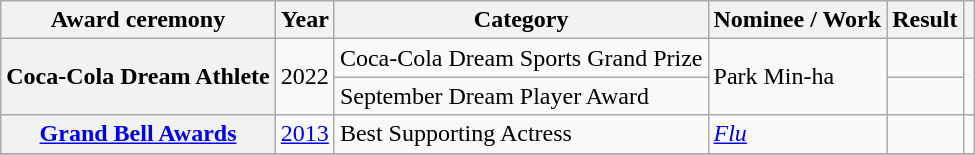<table class="wikitable plainrowheaders sortable">
<tr>
<th scope="col">Award ceremony</th>
<th scope="col">Year</th>
<th scope="col">Category</th>
<th scope="col">Nominee / Work</th>
<th scope="col">Result</th>
<th scope="col" class="unsortable"></th>
</tr>
<tr>
<th scope="row"  rowspan="2">Coca-Cola Dream Athlete</th>
<td style="text-align:center" rowspan="2">2022</td>
<td>Coca-Cola Dream Sports Grand Prize</td>
<td rowspan="2">Park Min-ha</td>
<td></td>
<td style="text-align:center" rowspan="2"></td>
</tr>
<tr>
<td>September Dream Player Award</td>
<td></td>
</tr>
<tr>
<th scope="row"  rowspan="1"><a href='#'>Grand Bell Awards</a></th>
<td style="text-align:center"><a href='#'>2013</a></td>
<td>Best Supporting Actress</td>
<td><em><a href='#'>Flu</a></em></td>
<td></td>
<td></td>
</tr>
<tr>
</tr>
</table>
